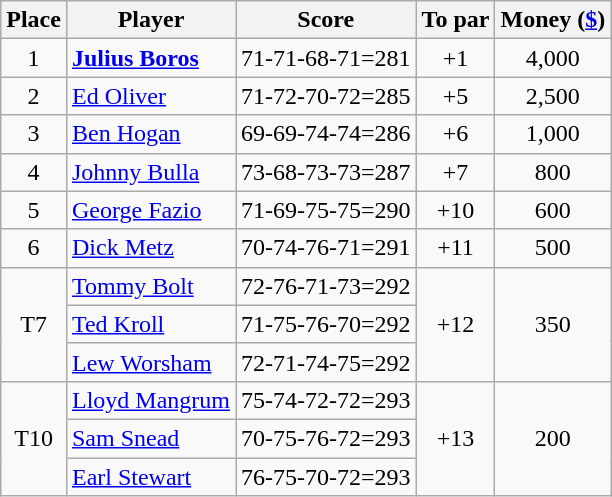<table class=wikitable>
<tr>
<th>Place</th>
<th>Player</th>
<th>Score</th>
<th>To par</th>
<th>Money (<a href='#'>$</a>)</th>
</tr>
<tr>
<td align=center>1</td>
<td> <strong><a href='#'>Julius Boros</a></strong></td>
<td>71-71-68-71=281</td>
<td align=center>+1</td>
<td align=center>4,000</td>
</tr>
<tr>
<td align=center>2</td>
<td> <a href='#'>Ed Oliver</a></td>
<td>71-72-70-72=285</td>
<td align=center>+5</td>
<td align=center>2,500</td>
</tr>
<tr>
<td align=center>3</td>
<td> <a href='#'>Ben Hogan</a></td>
<td>69-69-74-74=286</td>
<td align=center>+6</td>
<td align=center>1,000</td>
</tr>
<tr>
<td align=center>4</td>
<td> <a href='#'>Johnny Bulla</a></td>
<td>73-68-73-73=287</td>
<td align=center>+7</td>
<td align=center>800</td>
</tr>
<tr>
<td align=center>5</td>
<td> <a href='#'>George Fazio</a></td>
<td>71-69-75-75=290</td>
<td align=center>+10</td>
<td align=center>600</td>
</tr>
<tr>
<td align=center>6</td>
<td> <a href='#'>Dick Metz</a></td>
<td>70-74-76-71=291</td>
<td align=center>+11</td>
<td align=center>500</td>
</tr>
<tr>
<td rowspan=3 align=center>T7</td>
<td> <a href='#'>Tommy Bolt</a></td>
<td>72-76-71-73=292</td>
<td rowspan=3 align=center>+12</td>
<td rowspan=3 align=center>350</td>
</tr>
<tr>
<td> <a href='#'>Ted Kroll</a></td>
<td>71-75-76-70=292</td>
</tr>
<tr>
<td> <a href='#'>Lew Worsham</a></td>
<td>72-71-74-75=292</td>
</tr>
<tr>
<td rowspan=3 align=center>T10</td>
<td> <a href='#'>Lloyd Mangrum</a></td>
<td>75-74-72-72=293</td>
<td rowspan=3 align=center>+13</td>
<td rowspan=3 align=center>200</td>
</tr>
<tr>
<td> <a href='#'>Sam Snead</a></td>
<td>70-75-76-72=293</td>
</tr>
<tr>
<td> <a href='#'>Earl Stewart</a></td>
<td>76-75-70-72=293</td>
</tr>
</table>
